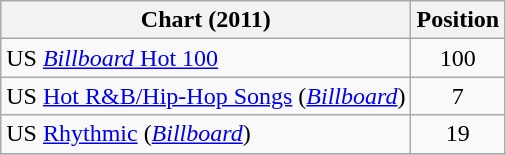<table class="wikitable">
<tr>
<th scope="col">Chart (2011)</th>
<th scope="col">Position</th>
</tr>
<tr>
<td>US <a href='#'><em>Billboard</em> Hot 100</a></td>
<td style="text-align:center;">100</td>
</tr>
<tr>
<td>US <a href='#'>Hot R&B/Hip-Hop Songs</a> (<em><a href='#'>Billboard</a></em>)</td>
<td style="text-align:center;">7</td>
</tr>
<tr>
<td>US <a href='#'>Rhythmic</a> (<em><a href='#'>Billboard</a></em>)</td>
<td style="text-align:center;">19</td>
</tr>
<tr>
</tr>
</table>
